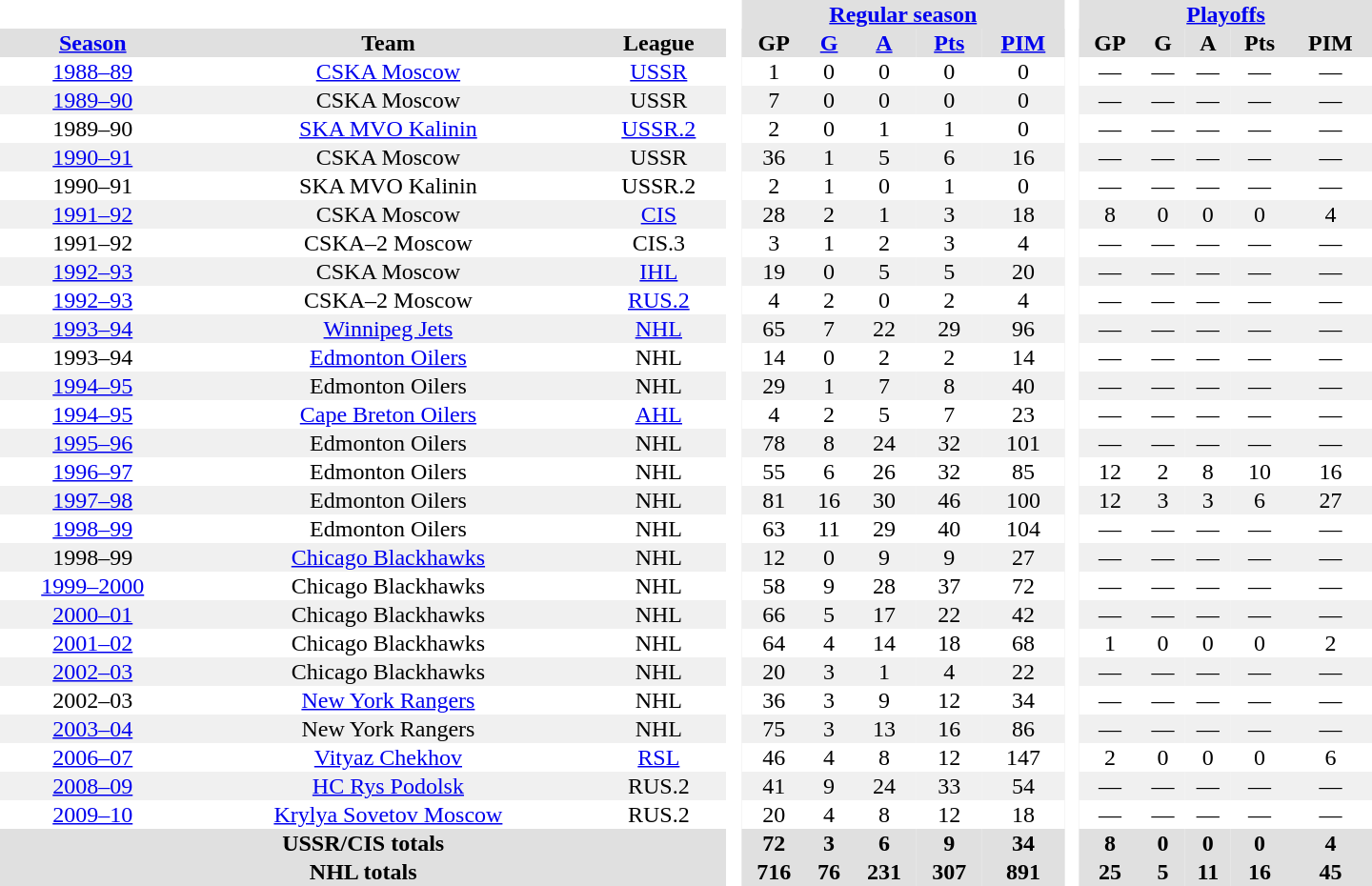<table border="0" cellpadding="1" cellspacing="0" style="text-align:center; width:60em">
<tr bgcolor="#e0e0e0">
<th colspan="3" bgcolor="#ffffff"> </th>
<th rowspan="99" bgcolor="#ffffff"> </th>
<th colspan="5"><a href='#'>Regular season</a></th>
<th rowspan="99" bgcolor="#ffffff"> </th>
<th colspan="5"><a href='#'>Playoffs</a></th>
</tr>
<tr bgcolor="#e0e0e0">
<th><a href='#'>Season</a></th>
<th>Team</th>
<th>League</th>
<th>GP</th>
<th><a href='#'>G</a></th>
<th><a href='#'>A</a></th>
<th><a href='#'>Pts</a></th>
<th><a href='#'>PIM</a></th>
<th>GP</th>
<th>G</th>
<th>A</th>
<th>Pts</th>
<th>PIM</th>
</tr>
<tr>
<td><a href='#'>1988–89</a></td>
<td><a href='#'>CSKA Moscow</a></td>
<td><a href='#'>USSR</a></td>
<td>1</td>
<td>0</td>
<td>0</td>
<td>0</td>
<td>0</td>
<td>—</td>
<td>—</td>
<td>—</td>
<td>—</td>
<td>—</td>
</tr>
<tr bgcolor="#f0f0f0">
<td><a href='#'>1989–90</a></td>
<td>CSKA Moscow</td>
<td>USSR</td>
<td>7</td>
<td>0</td>
<td>0</td>
<td>0</td>
<td>0</td>
<td>—</td>
<td>—</td>
<td>—</td>
<td>—</td>
<td>—</td>
</tr>
<tr>
<td>1989–90</td>
<td><a href='#'>SKA MVO Kalinin</a></td>
<td><a href='#'>USSR.2</a></td>
<td>2</td>
<td>0</td>
<td>1</td>
<td>1</td>
<td>0</td>
<td>—</td>
<td>—</td>
<td>—</td>
<td>—</td>
<td>—</td>
</tr>
<tr bgcolor="#f0f0f0">
<td><a href='#'>1990–91</a></td>
<td>CSKA Moscow</td>
<td>USSR</td>
<td>36</td>
<td>1</td>
<td>5</td>
<td>6</td>
<td>16</td>
<td>—</td>
<td>—</td>
<td>—</td>
<td>—</td>
<td>—</td>
</tr>
<tr>
<td>1990–91</td>
<td>SKA MVO Kalinin</td>
<td>USSR.2</td>
<td>2</td>
<td>1</td>
<td>0</td>
<td>1</td>
<td>0</td>
<td>—</td>
<td>—</td>
<td>—</td>
<td>—</td>
<td>—</td>
</tr>
<tr bgcolor="#f0f0f0">
<td><a href='#'>1991–92</a></td>
<td>CSKA Moscow</td>
<td><a href='#'>CIS</a></td>
<td>28</td>
<td>2</td>
<td>1</td>
<td>3</td>
<td>18</td>
<td>8</td>
<td>0</td>
<td>0</td>
<td>0</td>
<td>4</td>
</tr>
<tr>
<td>1991–92</td>
<td>CSKA–2 Moscow</td>
<td>CIS.3</td>
<td>3</td>
<td>1</td>
<td>2</td>
<td>3</td>
<td>4</td>
<td>—</td>
<td>—</td>
<td>—</td>
<td>—</td>
<td>—</td>
</tr>
<tr bgcolor="#f0f0f0">
<td><a href='#'>1992–93</a></td>
<td>CSKA Moscow</td>
<td><a href='#'>IHL</a></td>
<td>19</td>
<td>0</td>
<td>5</td>
<td>5</td>
<td>20</td>
<td>—</td>
<td>—</td>
<td>—</td>
<td>—</td>
<td>—</td>
</tr>
<tr>
<td><a href='#'>1992–93</a></td>
<td>CSKA–2 Moscow</td>
<td><a href='#'>RUS.2</a></td>
<td>4</td>
<td>2</td>
<td>0</td>
<td>2</td>
<td>4</td>
<td>—</td>
<td>—</td>
<td>—</td>
<td>—</td>
<td>—</td>
</tr>
<tr bgcolor="#f0f0f0">
<td><a href='#'>1993–94</a></td>
<td><a href='#'>Winnipeg Jets</a></td>
<td><a href='#'>NHL</a></td>
<td>65</td>
<td>7</td>
<td>22</td>
<td>29</td>
<td>96</td>
<td>—</td>
<td>—</td>
<td>—</td>
<td>—</td>
<td>—</td>
</tr>
<tr>
<td>1993–94</td>
<td><a href='#'>Edmonton Oilers</a></td>
<td>NHL</td>
<td>14</td>
<td>0</td>
<td>2</td>
<td>2</td>
<td>14</td>
<td>—</td>
<td>—</td>
<td>—</td>
<td>—</td>
<td>—</td>
</tr>
<tr bgcolor="#f0f0f0">
<td><a href='#'>1994–95</a></td>
<td>Edmonton Oilers</td>
<td>NHL</td>
<td>29</td>
<td>1</td>
<td>7</td>
<td>8</td>
<td>40</td>
<td>—</td>
<td>—</td>
<td>—</td>
<td>—</td>
<td>—</td>
</tr>
<tr>
<td><a href='#'>1994–95</a></td>
<td><a href='#'>Cape Breton Oilers</a></td>
<td><a href='#'>AHL</a></td>
<td>4</td>
<td>2</td>
<td>5</td>
<td>7</td>
<td>23</td>
<td>—</td>
<td>—</td>
<td>—</td>
<td>—</td>
<td>—</td>
</tr>
<tr bgcolor="#f0f0f0">
<td><a href='#'>1995–96</a></td>
<td>Edmonton Oilers</td>
<td>NHL</td>
<td>78</td>
<td>8</td>
<td>24</td>
<td>32</td>
<td>101</td>
<td>—</td>
<td>—</td>
<td>—</td>
<td>—</td>
<td>—</td>
</tr>
<tr>
<td><a href='#'>1996–97</a></td>
<td>Edmonton Oilers</td>
<td>NHL</td>
<td>55</td>
<td>6</td>
<td>26</td>
<td>32</td>
<td>85</td>
<td>12</td>
<td>2</td>
<td>8</td>
<td>10</td>
<td>16</td>
</tr>
<tr bgcolor="#f0f0f0">
<td><a href='#'>1997–98</a></td>
<td>Edmonton Oilers</td>
<td>NHL</td>
<td>81</td>
<td>16</td>
<td>30</td>
<td>46</td>
<td>100</td>
<td>12</td>
<td>3</td>
<td>3</td>
<td>6</td>
<td>27</td>
</tr>
<tr>
<td><a href='#'>1998–99</a></td>
<td>Edmonton Oilers</td>
<td>NHL</td>
<td>63</td>
<td>11</td>
<td>29</td>
<td>40</td>
<td>104</td>
<td>—</td>
<td>—</td>
<td>—</td>
<td>—</td>
<td>—</td>
</tr>
<tr bgcolor="#f0f0f0">
<td>1998–99</td>
<td><a href='#'>Chicago Blackhawks</a></td>
<td>NHL</td>
<td>12</td>
<td>0</td>
<td>9</td>
<td>9</td>
<td>27</td>
<td>—</td>
<td>—</td>
<td>—</td>
<td>—</td>
<td>—</td>
</tr>
<tr>
<td><a href='#'>1999–2000</a></td>
<td>Chicago Blackhawks</td>
<td>NHL</td>
<td>58</td>
<td>9</td>
<td>28</td>
<td>37</td>
<td>72</td>
<td>—</td>
<td>—</td>
<td>—</td>
<td>—</td>
<td>—</td>
</tr>
<tr bgcolor="#f0f0f0">
<td><a href='#'>2000–01</a></td>
<td>Chicago Blackhawks</td>
<td>NHL</td>
<td>66</td>
<td>5</td>
<td>17</td>
<td>22</td>
<td>42</td>
<td>—</td>
<td>—</td>
<td>—</td>
<td>—</td>
<td>—</td>
</tr>
<tr>
<td><a href='#'>2001–02</a></td>
<td>Chicago Blackhawks</td>
<td>NHL</td>
<td>64</td>
<td>4</td>
<td>14</td>
<td>18</td>
<td>68</td>
<td>1</td>
<td>0</td>
<td>0</td>
<td>0</td>
<td>2</td>
</tr>
<tr bgcolor="#f0f0f0">
<td><a href='#'>2002–03</a></td>
<td>Chicago Blackhawks</td>
<td>NHL</td>
<td>20</td>
<td>3</td>
<td>1</td>
<td>4</td>
<td>22</td>
<td>—</td>
<td>—</td>
<td>—</td>
<td>—</td>
<td>—</td>
</tr>
<tr>
<td>2002–03</td>
<td><a href='#'>New York Rangers</a></td>
<td>NHL</td>
<td>36</td>
<td>3</td>
<td>9</td>
<td>12</td>
<td>34</td>
<td>—</td>
<td>—</td>
<td>—</td>
<td>—</td>
<td>—</td>
</tr>
<tr bgcolor="#f0f0f0">
<td><a href='#'>2003–04</a></td>
<td>New York Rangers</td>
<td>NHL</td>
<td>75</td>
<td>3</td>
<td>13</td>
<td>16</td>
<td>86</td>
<td>—</td>
<td>—</td>
<td>—</td>
<td>—</td>
<td>—</td>
</tr>
<tr>
<td><a href='#'>2006–07</a></td>
<td><a href='#'>Vityaz Chekhov</a></td>
<td><a href='#'>RSL</a></td>
<td>46</td>
<td>4</td>
<td>8</td>
<td>12</td>
<td>147</td>
<td>2</td>
<td>0</td>
<td>0</td>
<td>0</td>
<td>6</td>
</tr>
<tr bgcolor="#f0f0f0">
<td><a href='#'>2008–09</a></td>
<td><a href='#'>HC Rys Podolsk</a></td>
<td>RUS.2</td>
<td>41</td>
<td>9</td>
<td>24</td>
<td>33</td>
<td>54</td>
<td>—</td>
<td>—</td>
<td>—</td>
<td>—</td>
<td>—</td>
</tr>
<tr>
<td><a href='#'>2009–10</a></td>
<td><a href='#'>Krylya Sovetov Moscow</a></td>
<td>RUS.2</td>
<td>20</td>
<td>4</td>
<td>8</td>
<td>12</td>
<td>18</td>
<td>—</td>
<td>—</td>
<td>—</td>
<td>—</td>
<td>—</td>
</tr>
<tr bgcolor="#e0e0e0">
<th colspan="3">USSR/CIS totals</th>
<th>72</th>
<th>3</th>
<th>6</th>
<th>9</th>
<th>34</th>
<th>8</th>
<th>0</th>
<th>0</th>
<th>0</th>
<th>4</th>
</tr>
<tr bgcolor="#e0e0e0">
<th colspan="3">NHL totals</th>
<th>716</th>
<th>76</th>
<th>231</th>
<th>307</th>
<th>891</th>
<th>25</th>
<th>5</th>
<th>11</th>
<th>16</th>
<th>45</th>
</tr>
</table>
